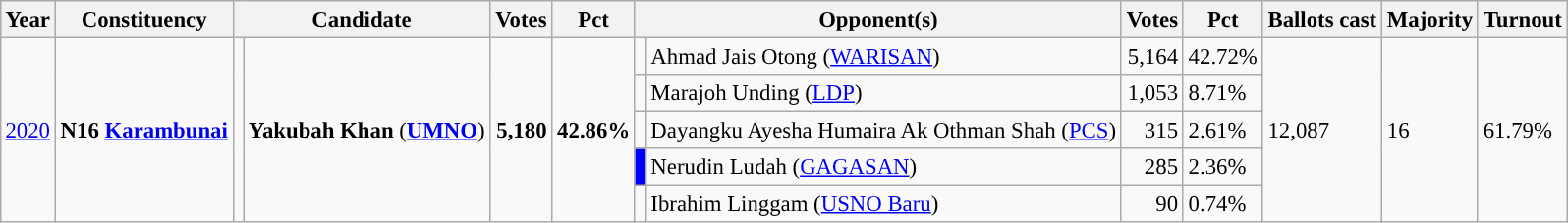<table class="wikitable" style="margin:0.5em ; font-size:95%">
<tr>
<th>Year</th>
<th>Constituency</th>
<th colspan=2>Candidate</th>
<th>Votes</th>
<th>Pct</th>
<th colspan=2>Opponent(s)</th>
<th>Votes</th>
<th>Pct</th>
<th>Ballots cast</th>
<th>Majority</th>
<th>Turnout</th>
</tr>
<tr>
<td rowspan=5><a href='#'>2020</a></td>
<td rowspan=5><strong>N16 <a href='#'>Karambunai</a></strong></td>
<td rowspan=5 ></td>
<td rowspan=5><strong>Yakubah Khan</strong> (<a href='#'><strong>UMNO</strong></a>)</td>
<td rowspan=5 align="right"><strong>5,180</strong></td>
<td rowspan=5><strong>42.86%</strong></td>
<td></td>
<td>Ahmad Jais Otong (<a href='#'>WARISAN</a>)</td>
<td align="right">5,164</td>
<td>42.72%</td>
<td rowspan=5>12,087</td>
<td rowspan=5>16</td>
<td rowspan=5>61.79%</td>
</tr>
<tr>
<td></td>
<td>Marajoh Unding (<a href='#'>LDP</a>)</td>
<td align="right">1,053</td>
<td>8.71%</td>
</tr>
<tr>
<td></td>
<td>Dayangku Ayesha Humaira Ak Othman Shah (<a href='#'>PCS</a>)</td>
<td align="right">315</td>
<td>2.61%</td>
</tr>
<tr>
<td bgcolor=blue></td>
<td>Nerudin Ludah (<a href='#'>GAGASAN</a>)</td>
<td align="right">285</td>
<td>2.36%</td>
</tr>
<tr>
<td bgcolor=></td>
<td>Ibrahim Linggam (<a href='#'>USNO Baru</a>)</td>
<td align="right">90</td>
<td>0.74%</td>
</tr>
</table>
